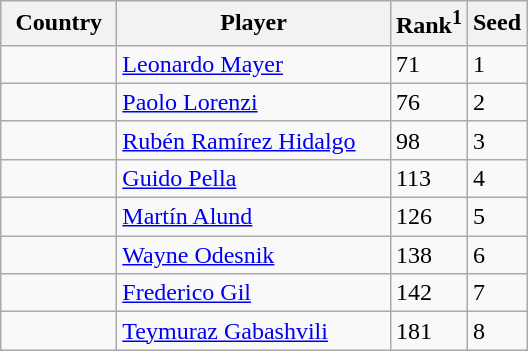<table class="sortable wikitable">
<tr>
<th width="70">Country</th>
<th width="175">Player</th>
<th>Rank<sup>1</sup></th>
<th>Seed</th>
</tr>
<tr>
<td></td>
<td><a href='#'>Leonardo Mayer</a></td>
<td>71</td>
<td>1</td>
</tr>
<tr>
<td></td>
<td><a href='#'>Paolo Lorenzi</a></td>
<td>76</td>
<td>2</td>
</tr>
<tr>
<td></td>
<td><a href='#'>Rubén Ramírez Hidalgo</a></td>
<td>98</td>
<td>3</td>
</tr>
<tr>
<td></td>
<td><a href='#'>Guido Pella</a></td>
<td>113</td>
<td>4</td>
</tr>
<tr>
<td></td>
<td><a href='#'>Martín Alund</a></td>
<td>126</td>
<td>5</td>
</tr>
<tr>
<td></td>
<td><a href='#'>Wayne Odesnik</a></td>
<td>138</td>
<td>6</td>
</tr>
<tr>
<td></td>
<td><a href='#'>Frederico Gil</a></td>
<td>142</td>
<td>7</td>
</tr>
<tr>
<td></td>
<td><a href='#'>Teymuraz Gabashvili</a></td>
<td>181</td>
<td>8</td>
</tr>
</table>
